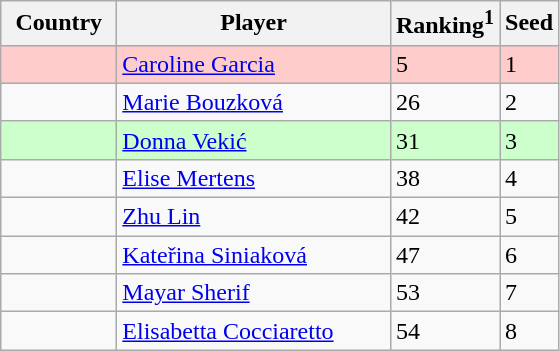<table class="sortable wikitable">
<tr>
<th width="70">Country</th>
<th width="175">Player</th>
<th>Ranking<sup>1</sup></th>
<th>Seed</th>
</tr>
<tr bgcolor=#fcc>
<td></td>
<td><a href='#'>Caroline Garcia</a></td>
<td>5</td>
<td>1</td>
</tr>
<tr>
<td></td>
<td><a href='#'>Marie Bouzková</a></td>
<td>26</td>
<td>2</td>
</tr>
<tr bgcolor=#cfc>
<td></td>
<td><a href='#'>Donna Vekić</a></td>
<td>31</td>
<td>3</td>
</tr>
<tr>
<td></td>
<td><a href='#'>Elise Mertens</a></td>
<td>38</td>
<td>4</td>
</tr>
<tr>
<td></td>
<td><a href='#'>Zhu Lin</a></td>
<td>42</td>
<td>5</td>
</tr>
<tr>
<td></td>
<td><a href='#'>Kateřina Siniaková</a></td>
<td>47</td>
<td>6</td>
</tr>
<tr>
<td></td>
<td><a href='#'>Mayar Sherif</a></td>
<td>53</td>
<td>7</td>
</tr>
<tr>
<td></td>
<td><a href='#'>Elisabetta Cocciaretto</a></td>
<td>54</td>
<td>8</td>
</tr>
</table>
